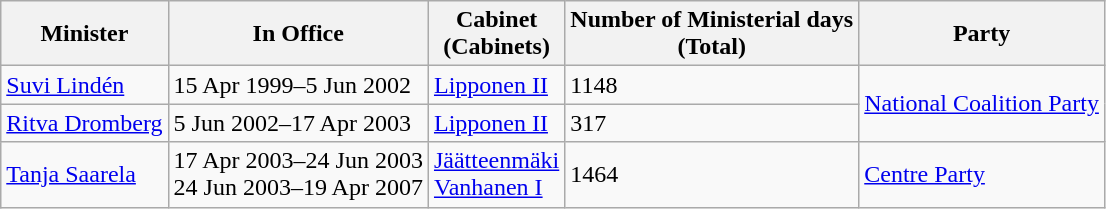<table class="wikitable">
<tr>
<th>Minister</th>
<th>In Office</th>
<th>Cabinet<br>(Cabinets)</th>
<th>Number of Ministerial days <br>(Total)</th>
<th>Party</th>
</tr>
<tr>
<td><a href='#'>Suvi Lindén</a></td>
<td>15 Apr 1999–5 Jun 2002</td>
<td><a href='#'>Lipponen II</a></td>
<td>1148</td>
<td rowspan=2><a href='#'>National Coalition Party</a></td>
</tr>
<tr>
<td><a href='#'>Ritva Dromberg</a></td>
<td>5 Jun 2002–17 Apr 2003</td>
<td><a href='#'>Lipponen II</a></td>
<td>317</td>
</tr>
<tr>
<td><a href='#'>Tanja Saarela</a></td>
<td>17 Apr 2003–24 Jun 2003<br>24 Jun 2003–19 Apr 2007</td>
<td><a href='#'>Jäätteenmäki</a><br><a href='#'>Vanhanen I</a></td>
<td>1464</td>
<td><a href='#'>Centre Party</a></td>
</tr>
</table>
